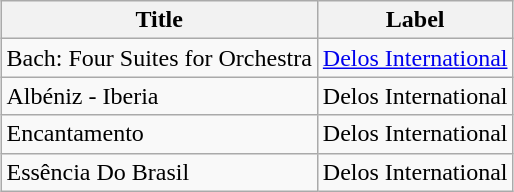<table class="wikitable" style="margin:auto">
<tr>
<th>Title</th>
<th>Label</th>
</tr>
<tr>
<td>Bach: Four Suites for Orchestra</td>
<td><a href='#'>Delos International</a></td>
</tr>
<tr>
<td>Albéniz - Iberia</td>
<td>Delos International</td>
</tr>
<tr>
<td>Encantamento</td>
<td>Delos International</td>
</tr>
<tr>
<td>Essência Do Brasil</td>
<td>Delos International</td>
</tr>
</table>
